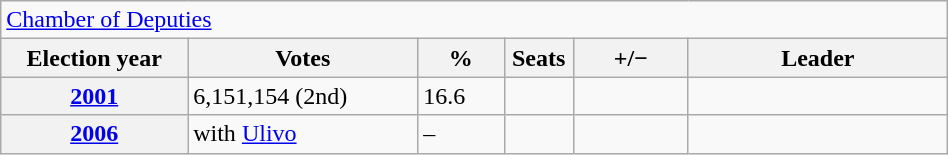<table class=wikitable style="width:50%; border:1px #AAAAFF solid">
<tr>
<td colspan=6><a href='#'>Chamber of Deputies</a></td>
</tr>
<tr>
<th width=13%>Election year</th>
<th width=16%>Votes</th>
<th width=6%>%</th>
<th width=1%>Seats</th>
<th width=8%>+/−</th>
<th width=18%>Leader</th>
</tr>
<tr>
<th><a href='#'>2001</a></th>
<td>6,151,154 (2nd)</td>
<td>16.6</td>
<td></td>
<td></td>
<td></td>
</tr>
<tr>
<th><a href='#'>2006</a></th>
<td>with <a href='#'>Ulivo</a></td>
<td>–</td>
<td></td>
<td></td>
<td></td>
</tr>
</table>
